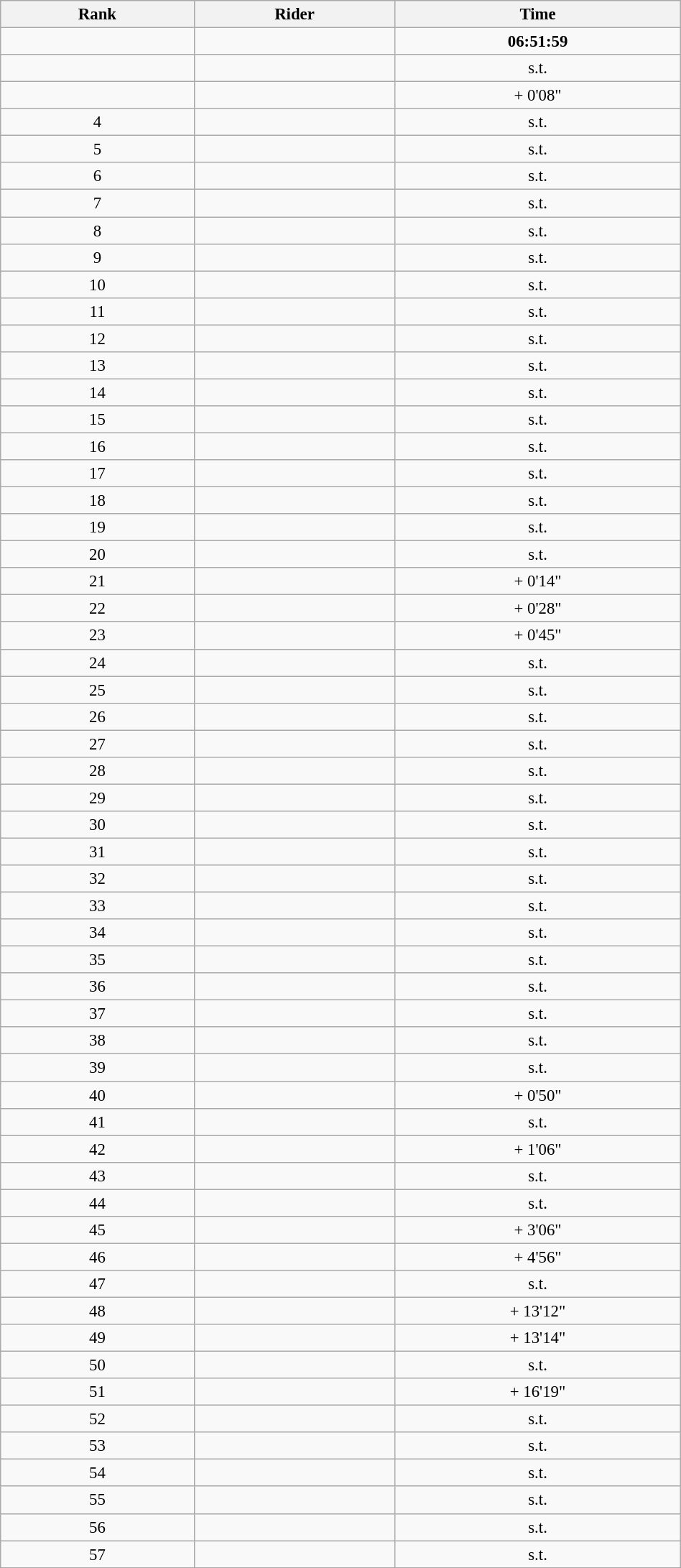<table class="wikitable"  style="font-size:95%; width:50%;">
<tr>
<th>Rank</th>
<th>Rider</th>
<th>Time</th>
</tr>
<tr>
<td style="text-align:center;"></td>
<td></td>
<td style="text-align:center;"><strong>06:51:59</strong></td>
</tr>
<tr>
<td style="text-align:center;"></td>
<td></td>
<td style="text-align:center;">s.t.</td>
</tr>
<tr>
<td style="text-align:center;"></td>
<td></td>
<td style="text-align:center;">+ 0'08"</td>
</tr>
<tr>
<td style="text-align:center;">4</td>
<td></td>
<td style="text-align:center;">s.t.</td>
</tr>
<tr>
<td style="text-align:center;">5</td>
<td></td>
<td style="text-align:center;">s.t.</td>
</tr>
<tr>
<td style="text-align:center;">6</td>
<td></td>
<td style="text-align:center;">s.t.</td>
</tr>
<tr>
<td style="text-align:center;">7</td>
<td></td>
<td style="text-align:center;">s.t.</td>
</tr>
<tr>
<td style="text-align:center;">8</td>
<td></td>
<td style="text-align:center;">s.t.</td>
</tr>
<tr>
<td style="text-align:center;">9</td>
<td></td>
<td style="text-align:center;">s.t.</td>
</tr>
<tr>
<td style="text-align:center;">10</td>
<td></td>
<td style="text-align:center;">s.t.</td>
</tr>
<tr>
<td style="text-align:center;">11</td>
<td></td>
<td style="text-align:center;">s.t.</td>
</tr>
<tr>
<td style="text-align:center;">12</td>
<td></td>
<td style="text-align:center;">s.t.</td>
</tr>
<tr>
<td style="text-align:center;">13</td>
<td></td>
<td style="text-align:center;">s.t.</td>
</tr>
<tr>
<td style="text-align:center;">14</td>
<td></td>
<td style="text-align:center;">s.t.</td>
</tr>
<tr>
<td style="text-align:center;">15</td>
<td></td>
<td style="text-align:center;">s.t.</td>
</tr>
<tr>
<td style="text-align:center;">16</td>
<td></td>
<td style="text-align:center;">s.t.</td>
</tr>
<tr>
<td style="text-align:center;">17</td>
<td></td>
<td style="text-align:center;">s.t.</td>
</tr>
<tr>
<td style="text-align:center;">18</td>
<td></td>
<td style="text-align:center;">s.t.</td>
</tr>
<tr>
<td style="text-align:center;">19</td>
<td></td>
<td style="text-align:center;">s.t.</td>
</tr>
<tr>
<td style="text-align:center;">20</td>
<td></td>
<td style="text-align:center;">s.t.</td>
</tr>
<tr>
<td style="text-align:center;">21</td>
<td></td>
<td style="text-align:center;">+ 0'14"</td>
</tr>
<tr>
<td style="text-align:center;">22</td>
<td></td>
<td style="text-align:center;">+ 0'28"</td>
</tr>
<tr>
<td style="text-align:center;">23</td>
<td></td>
<td style="text-align:center;">+ 0'45"</td>
</tr>
<tr>
<td style="text-align:center;">24</td>
<td></td>
<td style="text-align:center;">s.t.</td>
</tr>
<tr>
<td style="text-align:center;">25</td>
<td></td>
<td style="text-align:center;">s.t.</td>
</tr>
<tr>
<td style="text-align:center;">26</td>
<td></td>
<td style="text-align:center;">s.t.</td>
</tr>
<tr>
<td style="text-align:center;">27</td>
<td></td>
<td style="text-align:center;">s.t.</td>
</tr>
<tr>
<td style="text-align:center;">28</td>
<td></td>
<td style="text-align:center;">s.t.</td>
</tr>
<tr>
<td style="text-align:center;">29</td>
<td></td>
<td style="text-align:center;">s.t.</td>
</tr>
<tr>
<td style="text-align:center;">30</td>
<td></td>
<td style="text-align:center;">s.t.</td>
</tr>
<tr>
<td style="text-align:center;">31</td>
<td></td>
<td style="text-align:center;">s.t.</td>
</tr>
<tr>
<td style="text-align:center;">32</td>
<td></td>
<td style="text-align:center;">s.t.</td>
</tr>
<tr>
<td style="text-align:center;">33</td>
<td></td>
<td style="text-align:center;">s.t.</td>
</tr>
<tr>
<td style="text-align:center;">34</td>
<td></td>
<td style="text-align:center;">s.t.</td>
</tr>
<tr>
<td style="text-align:center;">35</td>
<td></td>
<td style="text-align:center;">s.t.</td>
</tr>
<tr>
<td style="text-align:center;">36</td>
<td></td>
<td style="text-align:center;">s.t.</td>
</tr>
<tr>
<td style="text-align:center;">37</td>
<td></td>
<td style="text-align:center;">s.t.</td>
</tr>
<tr>
<td style="text-align:center;">38</td>
<td></td>
<td style="text-align:center;">s.t.</td>
</tr>
<tr>
<td style="text-align:center;">39</td>
<td></td>
<td style="text-align:center;">s.t.</td>
</tr>
<tr>
<td style="text-align:center;">40</td>
<td></td>
<td style="text-align:center;">+ 0'50"</td>
</tr>
<tr>
<td style="text-align:center;">41</td>
<td></td>
<td style="text-align:center;">s.t.</td>
</tr>
<tr>
<td style="text-align:center;">42</td>
<td></td>
<td style="text-align:center;">+ 1'06"</td>
</tr>
<tr>
<td style="text-align:center;">43</td>
<td></td>
<td style="text-align:center;">s.t.</td>
</tr>
<tr>
<td style="text-align:center;">44</td>
<td></td>
<td style="text-align:center;">s.t.</td>
</tr>
<tr>
<td style="text-align:center;">45</td>
<td></td>
<td style="text-align:center;">+ 3'06"</td>
</tr>
<tr>
<td style="text-align:center;">46</td>
<td></td>
<td style="text-align:center;">+ 4'56"</td>
</tr>
<tr>
<td style="text-align:center;">47</td>
<td></td>
<td style="text-align:center;">s.t.</td>
</tr>
<tr>
<td style="text-align:center;">48</td>
<td></td>
<td style="text-align:center;">+ 13'12"</td>
</tr>
<tr>
<td style="text-align:center;">49</td>
<td></td>
<td style="text-align:center;">+ 13'14"</td>
</tr>
<tr>
<td style="text-align:center;">50</td>
<td></td>
<td style="text-align:center;">s.t.</td>
</tr>
<tr>
<td style="text-align:center;">51</td>
<td></td>
<td style="text-align:center;">+ 16'19"</td>
</tr>
<tr>
<td style="text-align:center;">52</td>
<td></td>
<td style="text-align:center;">s.t.</td>
</tr>
<tr>
<td style="text-align:center;">53</td>
<td></td>
<td style="text-align:center;">s.t.</td>
</tr>
<tr>
<td style="text-align:center;">54</td>
<td></td>
<td style="text-align:center;">s.t.</td>
</tr>
<tr>
<td style="text-align:center;">55</td>
<td></td>
<td style="text-align:center;">s.t.</td>
</tr>
<tr>
<td style="text-align:center;">56</td>
<td></td>
<td style="text-align:center;">s.t.</td>
</tr>
<tr>
<td style="text-align:center;">57</td>
<td></td>
<td style="text-align:center;">s.t.</td>
</tr>
</table>
